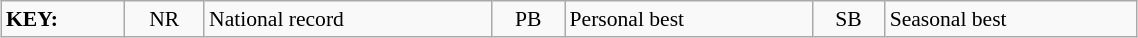<table class="wikitable" style="margin:0.5em auto; font-size:90%;position:relative;" width=60%>
<tr>
<td><strong>KEY:</strong></td>
<td align=center>NR</td>
<td>National record</td>
<td align=center>PB</td>
<td>Personal best</td>
<td align=center>SB</td>
<td>Seasonal best</td>
</tr>
</table>
